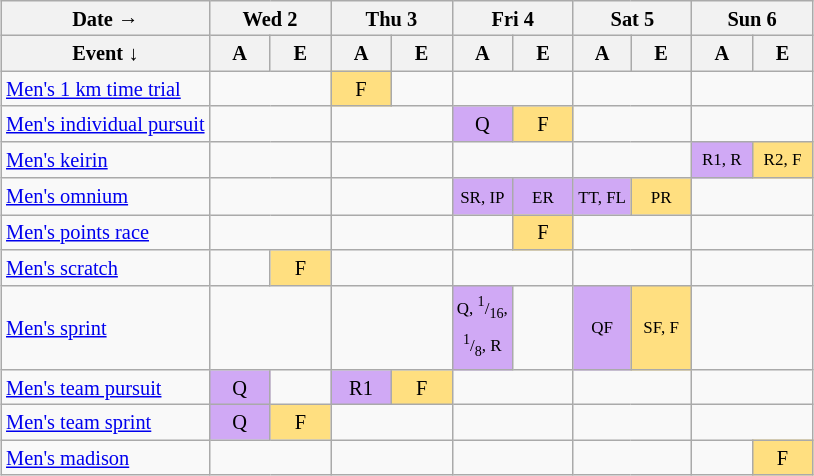<table class="wikitable" style="margin:0.5em auto; font-size:85%; line-height:1.25em;">
<tr style="text-align:center;">
<th>Date →</th>
<th colspan="2">Wed 2</th>
<th colspan="2">Thu 3</th>
<th colspan="2">Fri 4</th>
<th colspan="2">Sat 5</th>
<th colspan="2">Sun 6</th>
</tr>
<tr>
<th>Event ↓</th>
<th style="width:2.5em;">A</th>
<th style="width:2.5em;">E</th>
<th style="width:2.5em;">A</th>
<th style="width:2.5em;">E</th>
<th style="width:2.5em;">A</th>
<th style="width:2.5em;">E</th>
<th>A</th>
<th style="width:2.5em;">E</th>
<th style="width:2.5em;">A</th>
<th style="width:2.5em;">E</th>
</tr>
<tr style="text-align:center;">
<td style="text-align:left;"><a href='#'>Men's 1 km time trial</a></td>
<td colspan="2"></td>
<td style="background-color:#FFDF80;">F</td>
<td></td>
<td colspan="2"></td>
<td colspan="2"></td>
<td colspan="2"></td>
</tr>
<tr style="text-align:center;">
<td style="text-align:left;"><a href='#'>Men's individual pursuit</a></td>
<td colspan="2"></td>
<td colspan="2"></td>
<td bgcolor="#D0A9F5">Q</td>
<td style="background-color:#FFDF80;">F</td>
<td colspan="2"></td>
<td colspan="2"></td>
</tr>
<tr style="text-align:center;">
<td style="text-align:left;"><a href='#'>Men's keirin</a></td>
<td colspan="2"></td>
<td colspan="2"></td>
<td colspan="2"></td>
<td colspan="2"></td>
<td bgcolor="#D0A9F5"><small>R1, R</small></td>
<td style="background-color:#FFDF80;"><small>R2, F</small></td>
</tr>
<tr style="text-align:center;">
<td style="text-align:left;"><a href='#'>Men's omnium</a></td>
<td colspan="2"></td>
<td colspan="2"></td>
<td bgcolor="#D0A9F5"><small>SR, IP</small></td>
<td bgcolor="#D0A9F5"><small>ER</small></td>
<td bgcolor="#D0A9F5"><small>TT, FL</small></td>
<td style="background-color:#FFDF80;"><small>PR</small></td>
<td colspan="2"></td>
</tr>
<tr style="text-align:center;">
<td style="text-align:left;"><a href='#'>Men's points race</a></td>
<td colspan="2"></td>
<td colspan="2"></td>
<td></td>
<td style="background-color:#FFDF80;">F</td>
<td colspan="2"></td>
<td colspan="2"></td>
</tr>
<tr style="text-align:center;">
<td style="text-align:left;"><a href='#'>Men's scratch</a></td>
<td></td>
<td style="background-color:#FFDF80;">F</td>
<td colspan="2"></td>
<td colspan="2"></td>
<td colspan="2"></td>
<td colspan="2"></td>
</tr>
<tr style="text-align:center;">
<td style="text-align:left;"><a href='#'>Men's sprint</a></td>
<td colspan="2"></td>
<td colspan="2"></td>
<td bgcolor="#D0A9F5"><small>Q, <sup>1</sup>/<sub>16</sub>, <sup>1</sup>/<sub>8</sub>, R</small></td>
<td></td>
<td bgcolor="#D0A9F5"><small>QF</small></td>
<td style="background-color:#FFDF80;"><small>SF, F</small></td>
<td colspan="2"></td>
</tr>
<tr style="text-align:center;">
<td style="text-align:left;"><a href='#'>Men's team pursuit</a></td>
<td bgcolor="#D0A9F5">Q</td>
<td></td>
<td bgcolor="#D0A9F5">R1</td>
<td style="background-color:#FFDF80;">F</td>
<td colspan="2"></td>
<td colspan="2"></td>
<td colspan="2"></td>
</tr>
<tr style="text-align:center;">
<td style="text-align:left;"><a href='#'>Men's team sprint</a></td>
<td bgcolor="#D0A9F5">Q</td>
<td style="background-color:#FFDF80;">F</td>
<td colspan="2"></td>
<td colspan="2"></td>
<td colspan="2"></td>
<td colspan="2"></td>
</tr>
<tr style="text-align:center;">
<td style="text-align:left;"><a href='#'>Men's madison</a></td>
<td colspan="2"></td>
<td colspan="2"></td>
<td colspan="2"></td>
<td colspan="2"></td>
<td></td>
<td style="background-color:#FFDF80;">F</td>
</tr>
</table>
